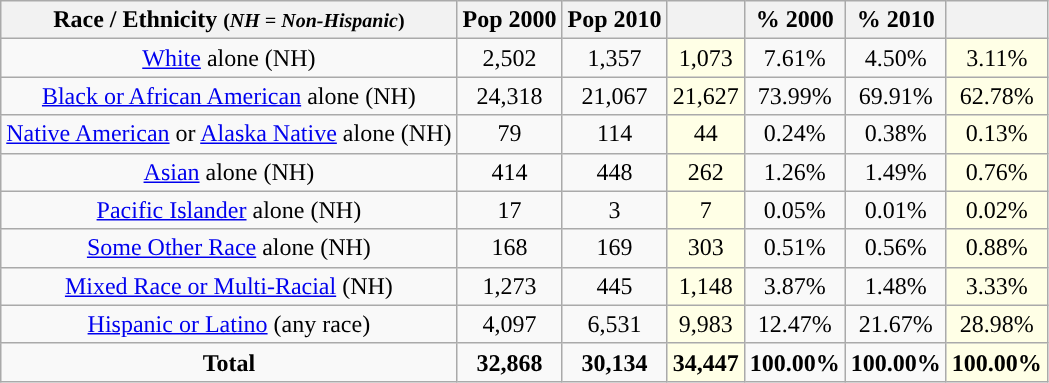<table class="wikitable" style="text-align:center;">
<tr>
<th>Race / Ethnicity <small>(<em>NH = Non-Hispanic</em>)</small></th>
<th>Pop 2000</th>
<th>Pop 2010</th>
<th></th>
<th>% 2000</th>
<th>% 2010</th>
<th></th>
</tr>
<tr>
<td><a href='#'>White</a> alone (NH)</td>
<td>2,502</td>
<td>1,357</td>
<td style='background: #ffffe6;'>1,073</td>
<td>7.61%</td>
<td>4.50%</td>
<td style='background: #ffffe6;'>3.11%</td>
</tr>
<tr>
<td><a href='#'>Black or African American</a> alone (NH)</td>
<td>24,318</td>
<td>21,067</td>
<td style='background: #ffffe6;'>21,627</td>
<td>73.99%</td>
<td>69.91%</td>
<td style='background: #ffffe6;'>62.78%</td>
</tr>
<tr>
<td><a href='#'>Native American</a> or <a href='#'>Alaska Native</a> alone (NH)</td>
<td>79</td>
<td>114</td>
<td style='background: #ffffe6;'>44</td>
<td>0.24%</td>
<td>0.38%</td>
<td style='background: #ffffe6;'>0.13%</td>
</tr>
<tr>
<td><a href='#'>Asian</a> alone (NH)</td>
<td>414</td>
<td>448</td>
<td style='background: #ffffe6;'>262</td>
<td>1.26%</td>
<td>1.49%</td>
<td style='background: #ffffe6;'>0.76%</td>
</tr>
<tr>
<td><a href='#'>Pacific Islander</a> alone (NH)</td>
<td>17</td>
<td>3</td>
<td style='background: #ffffe6;'>7</td>
<td>0.05%</td>
<td>0.01%</td>
<td style='background: #ffffe6;'>0.02%</td>
</tr>
<tr>
<td><a href='#'>Some Other Race</a> alone (NH)</td>
<td>168</td>
<td>169</td>
<td style='background: #ffffe6;'>303</td>
<td>0.51%</td>
<td>0.56%</td>
<td style='background: #ffffe6;'>0.88%</td>
</tr>
<tr>
<td><a href='#'>Mixed Race or Multi-Racial</a> (NH)</td>
<td>1,273</td>
<td>445</td>
<td style='background: #ffffe6;'>1,148</td>
<td>3.87%</td>
<td>1.48%</td>
<td style='background: #ffffe6;'>3.33%</td>
</tr>
<tr>
<td><a href='#'>Hispanic or Latino</a> (any race)</td>
<td>4,097</td>
<td>6,531</td>
<td style='background: #ffffe6;'>9,983</td>
<td>12.47%</td>
<td>21.67%</td>
<td style='background: #ffffe6;'>28.98%</td>
</tr>
<tr>
<td><strong>Total</strong></td>
<td><strong>32,868</strong></td>
<td><strong>30,134</strong></td>
<td style='background: #ffffe6;'><strong>34,447</strong></td>
<td><strong>100.00%</strong></td>
<td><strong>100.00%</strong></td>
<td style='background: #ffffe6;'><strong>100.00%</strong></td>
</tr>
</table>
